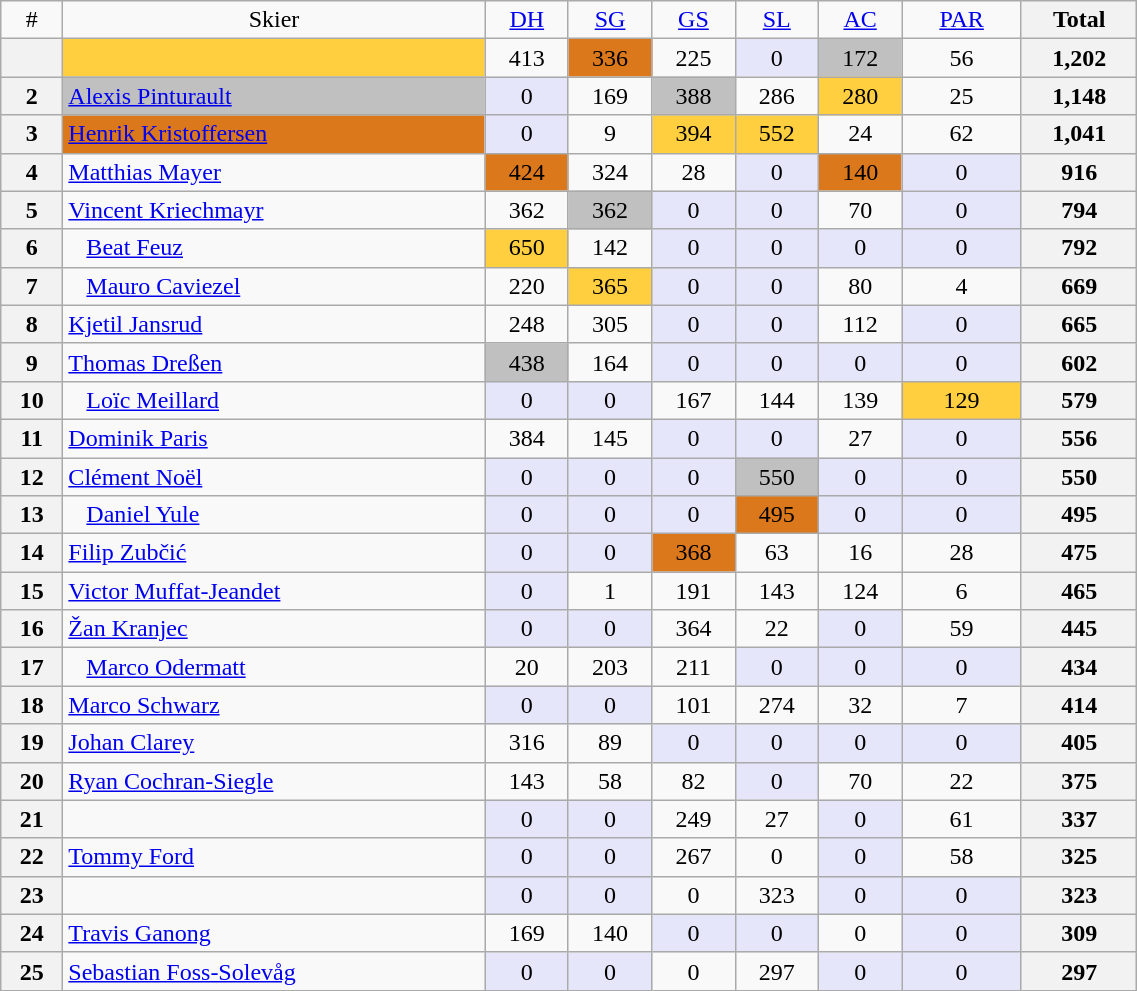<table class="wikitable" width=60% style="font-size:100%; text-align:center;">
<tr>
<td>#</td>
<td>Skier</td>
<td><a href='#'>DH</a><br></td>
<td><a href='#'>SG</a><br></td>
<td><a href='#'>GS</a><br></td>
<td><a href='#'>SL</a><br></td>
<td><a href='#'>AC</a><br></td>
<td> <a href='#'>PAR</a> <br></td>
<th>Total</th>
</tr>
<tr>
<th></th>
<td align=left bgcolor=ffcf40></td>
<td>413</td>
<td bgcolor=db781b>336</td>
<td>225</td>
<td bgcolor=lavender>0</td>
<td bgcolor=c0c0c0>172</td>
<td>56</td>
<th>1,202</th>
</tr>
<tr |>
<th>2</th>
<td align=left bgcolor=c0c0c0> <a href='#'>Alexis Pinturault</a></td>
<td bgcolor=lavender>0</td>
<td>169</td>
<td bgcolor=c0c0c0>388</td>
<td>286</td>
<td bgcolor=ffcf40>280</td>
<td>25</td>
<th>1,148</th>
</tr>
<tr>
<th>3</th>
<td align=left bgcolor=db781b> <a href='#'>Henrik Kristoffersen</a></td>
<td bgcolor=lavender>0</td>
<td>9</td>
<td bgcolor=ffcf40>394</td>
<td bgcolor=ffcf40>552</td>
<td>24</td>
<td>62</td>
<th>1,041</th>
</tr>
<tr>
<th>4</th>
<td align=left> <a href='#'>Matthias Mayer</a></td>
<td bgcolor=db781b>424</td>
<td>324</td>
<td>28</td>
<td bgcolor=lavender>0</td>
<td bgcolor=db781b>140</td>
<td bgcolor=lavender>0</td>
<th>916</th>
</tr>
<tr>
<th>5</th>
<td align=left> <a href='#'>Vincent Kriechmayr</a></td>
<td>362</td>
<td bgcolor=c0c0c0>362</td>
<td bgcolor=lavender>0</td>
<td bgcolor=lavender>0</td>
<td>70</td>
<td bgcolor=lavender>0</td>
<th>794</th>
</tr>
<tr>
<th>6</th>
<td align=left>   <a href='#'>Beat Feuz</a></td>
<td bgcolor=ffcf40>650</td>
<td>142</td>
<td bgcolor=lavender>0</td>
<td bgcolor=lavender>0</td>
<td bgcolor=lavender>0</td>
<td bgcolor=lavender>0</td>
<th>792</th>
</tr>
<tr>
<th>7</th>
<td align=left>   <a href='#'>Mauro Caviezel</a></td>
<td>220</td>
<td bgcolor=ffcf40>365</td>
<td bgcolor=lavender>0</td>
<td bgcolor=lavender>0</td>
<td>80</td>
<td>4</td>
<th>669</th>
</tr>
<tr>
<th>8</th>
<td align=left> <a href='#'>Kjetil Jansrud</a></td>
<td>248</td>
<td>305</td>
<td bgcolor=lavender>0</td>
<td bgcolor=lavender>0</td>
<td>112</td>
<td bgcolor=lavender>0</td>
<th>665</th>
</tr>
<tr>
<th>9</th>
<td align=left> <a href='#'>Thomas Dreßen</a></td>
<td bgcolor=c0c0c0>438</td>
<td>164</td>
<td bgcolor=lavender>0</td>
<td bgcolor=lavender>0</td>
<td bgcolor=lavender>0</td>
<td bgcolor=lavender>0</td>
<th>602</th>
</tr>
<tr>
<th>10</th>
<td align=left>   <a href='#'>Loïc Meillard</a></td>
<td bgcolor=lavender>0</td>
<td bgcolor=lavender>0</td>
<td>167</td>
<td>144</td>
<td>139</td>
<td bgcolor=ffcf40>129</td>
<th>579</th>
</tr>
<tr>
<th>11</th>
<td align=left> <a href='#'>Dominik Paris</a></td>
<td>384</td>
<td>145</td>
<td bgcolor=lavender>0</td>
<td bgcolor=lavender>0</td>
<td>27</td>
<td bgcolor=lavender>0</td>
<th>556</th>
</tr>
<tr>
<th>12</th>
<td align=left> <a href='#'>Clément Noël</a></td>
<td bgcolor=lavender>0</td>
<td bgcolor=lavender>0</td>
<td bgcolor=lavender>0</td>
<td bgcolor=c0c0c0>550</td>
<td bgcolor=lavender>0</td>
<td bgcolor=lavender>0</td>
<th>550</th>
</tr>
<tr>
<th>13</th>
<td align=left>   <a href='#'>Daniel Yule</a></td>
<td bgcolor=lavender>0</td>
<td bgcolor=lavender>0</td>
<td bgcolor=lavender>0</td>
<td bgcolor=db781b>495</td>
<td bgcolor=lavender>0</td>
<td bgcolor=lavender>0</td>
<th>495</th>
</tr>
<tr>
<th>14</th>
<td align=left> <a href='#'>Filip Zubčić</a></td>
<td bgcolor=lavender>0</td>
<td bgcolor=lavender>0</td>
<td bgcolor=db781b>368</td>
<td>63</td>
<td>16</td>
<td>28</td>
<th>475</th>
</tr>
<tr>
<th>15</th>
<td align=left> <a href='#'>Victor Muffat-Jeandet</a></td>
<td bgcolor=lavender>0</td>
<td>1</td>
<td>191</td>
<td>143</td>
<td>124</td>
<td>6</td>
<th>465</th>
</tr>
<tr>
<th>16</th>
<td align=left> <a href='#'>Žan Kranjec</a></td>
<td bgcolor=lavender>0</td>
<td bgcolor=lavender>0</td>
<td>364</td>
<td>22</td>
<td bgcolor=lavender>0</td>
<td>59</td>
<th>445</th>
</tr>
<tr>
<th>17</th>
<td align=left>   <a href='#'>Marco Odermatt</a></td>
<td>20</td>
<td>203</td>
<td>211</td>
<td bgcolor=lavender>0</td>
<td bgcolor=lavender>0</td>
<td bgcolor=lavender>0</td>
<th>434</th>
</tr>
<tr>
<th>18</th>
<td align=left> <a href='#'>Marco Schwarz</a></td>
<td bgcolor=lavender>0</td>
<td bgcolor=lavender>0</td>
<td>101</td>
<td>274</td>
<td>32</td>
<td>7</td>
<th>414</th>
</tr>
<tr>
<th>19</th>
<td align=left> <a href='#'>Johan Clarey</a></td>
<td>316</td>
<td>89</td>
<td bgcolor=lavender>0</td>
<td bgcolor=lavender>0</td>
<td bgcolor=lavender>0</td>
<td bgcolor=lavender>0</td>
<th>405</th>
</tr>
<tr>
<th>20</th>
<td align=left> <a href='#'>Ryan Cochran-Siegle</a></td>
<td>143</td>
<td>58</td>
<td>82</td>
<td bgcolor=lavender>0</td>
<td>70</td>
<td>22</td>
<th>375</th>
</tr>
<tr>
<th>21</th>
<td align=left></td>
<td bgcolor=lavender>0</td>
<td bgcolor=lavender>0</td>
<td>249</td>
<td>27</td>
<td bgcolor=lavender>0</td>
<td>61</td>
<th>337</th>
</tr>
<tr>
<th>22</th>
<td align=left> <a href='#'>Tommy Ford</a></td>
<td bgcolor=lavender>0</td>
<td bgcolor=lavender>0</td>
<td>267</td>
<td>0</td>
<td bgcolor=lavender>0</td>
<td>58</td>
<th>325</th>
</tr>
<tr>
<th>23</th>
<td align=left></td>
<td bgcolor=lavender>0</td>
<td bgcolor=lavender>0</td>
<td>0</td>
<td>323</td>
<td bgcolor=lavender>0</td>
<td bgcolor=lavender>0</td>
<th>323</th>
</tr>
<tr>
<th>24</th>
<td align=left> <a href='#'>Travis Ganong</a></td>
<td>169</td>
<td>140</td>
<td bgcolor=lavender>0</td>
<td bgcolor=lavender>0</td>
<td>0</td>
<td bgcolor=lavender>0</td>
<th>309</th>
</tr>
<tr>
<th>25</th>
<td align=left> <a href='#'>Sebastian Foss-Solevåg</a></td>
<td bgcolor=lavender>0</td>
<td bgcolor=lavender>0</td>
<td>0</td>
<td>297</td>
<td bgcolor=lavender>0</td>
<td bgcolor=lavender>0</td>
<th>297</th>
</tr>
</table>
